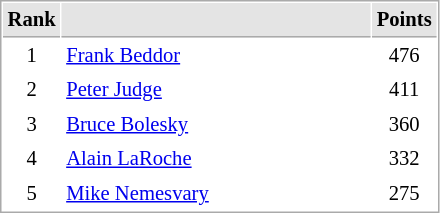<table cellspacing="1" cellpadding="3" style="border:1px solid #AAAAAA;font-size:86%">
<tr bgcolor="#E4E4E4">
<th style="border-bottom:1px solid #AAAAAA" width=10>Rank</th>
<th style="border-bottom:1px solid #AAAAAA" width=200></th>
<th style="border-bottom:1px solid #AAAAAA" width=20>Points</th>
</tr>
<tr>
<td align="center">1</td>
<td> <a href='#'>Frank Beddor</a></td>
<td align=center>476</td>
</tr>
<tr>
<td align="center">2</td>
<td> <a href='#'>Peter Judge</a></td>
<td align=center>411</td>
</tr>
<tr>
<td align="center">3</td>
<td> <a href='#'>Bruce Bolesky</a></td>
<td align=center>360</td>
</tr>
<tr>
<td align="center">4</td>
<td> <a href='#'>Alain LaRoche</a></td>
<td align=center>332</td>
</tr>
<tr>
<td align="center">5</td>
<td> <a href='#'>Mike Nemesvary</a></td>
<td align=center>275</td>
</tr>
</table>
